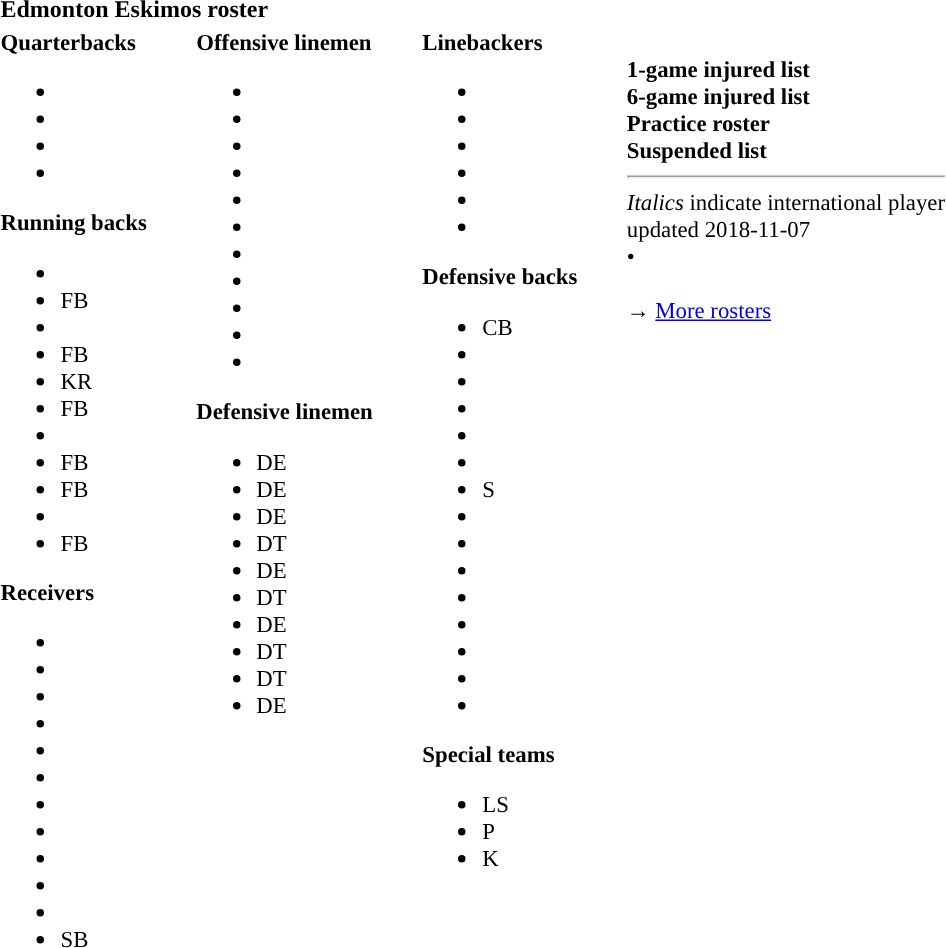<table class="toccolours" style="text-align: left;">
<tr>
<th colspan="9">Edmonton Eskimos roster</th>
</tr>
<tr>
<td style="font-size: 95%;vertical-align:top;"><strong>Quarterbacks</strong><br><ul><li></li><li></li><li></li><li></li></ul><strong>Running backs</strong><ul><li></li><li> FB</li><li></li><li> FB</li><li> KR</li><li> FB</li><li></li><li> FB</li><li> FB</li><li></li><li> FB</li></ul><strong>Receivers</strong><ul><li></li><li></li><li></li><li></li><li></li><li></li><li></li><li></li><li></li><li></li><li></li><li> SB</li></ul></td>
<td style="width: 25px;"></td>
<td style="font-size: 95%;vertical-align:top;"><strong>Offensive linemen</strong><br><ul><li></li><li></li><li></li><li></li><li></li><li></li><li></li><li></li><li></li><li></li><li></li></ul><strong>Defensive linemen</strong><ul><li> DE</li><li> DE</li><li> DE</li><li> DT</li><li> DE</li><li> DT</li><li> DE</li><li> DT</li><li> DT</li><li> DE</li></ul></td>
<td style="width: 25px;"></td>
<td style="font-size: 95%;vertical-align:top;"><strong>Linebackers</strong><br><ul><li></li><li></li><li></li><li></li><li></li><li></li></ul><strong>Defensive backs</strong><ul><li> CB</li><li></li><li></li><li></li><li></li><li></li><li> S</li><li></li><li></li><li></li><li></li><li></li><li></li><li></li><li></li></ul><strong>Special teams</strong><ul><li> LS</li><li> P</li><li> K</li></ul></td>
<td style="width: 25px;"></td>
<td style="font-size: 95%;vertical-align:top;"><br><strong>1-game injured list</strong><br><strong>6-game injured list</strong><br><strong>Practice roster</strong><br><strong>Suspended list</strong><br><hr>
<em>Italics</em> indicate international player<br>
<span></span> updated 2018-11-07<br>
<span></span> • <span></span><br>
<br>→ <a href='#'>More rosters</a></td>
</tr>
<tr>
</tr>
</table>
